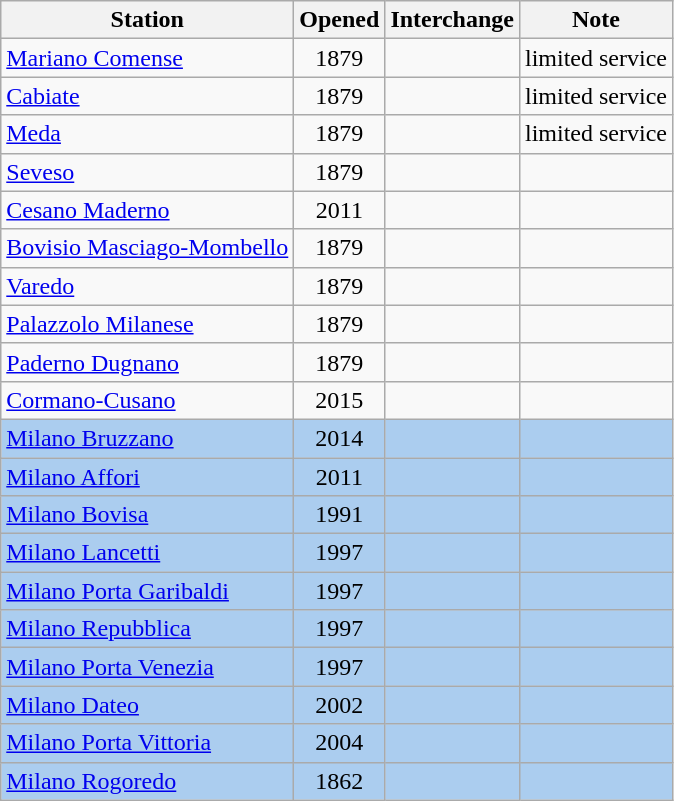<table class="wikitable" style="text-align:left;">
<tr>
<th>Station</th>
<th>Opened</th>
<th>Interchange</th>
<th>Note</th>
</tr>
<tr>
<td><a href='#'>Mariano Comense</a></td>
<td align=center>1879</td>
<td></td>
<td>limited service</td>
</tr>
<tr>
<td><a href='#'>Cabiate</a></td>
<td align=center>1879</td>
<td></td>
<td>limited service</td>
</tr>
<tr>
<td><a href='#'>Meda</a></td>
<td align=center>1879</td>
<td></td>
<td>limited service</td>
</tr>
<tr>
<td><a href='#'>Seveso</a></td>
<td align=center>1879</td>
<td> </td>
<td></td>
</tr>
<tr>
<td><a href='#'>Cesano Maderno</a></td>
<td align=center>2011</td>
<td>  </td>
<td></td>
</tr>
<tr>
<td><a href='#'>Bovisio Masciago-Mombello</a></td>
<td align=center>1879</td>
<td></td>
<td></td>
</tr>
<tr>
<td><a href='#'>Varedo</a></td>
<td align=center>1879</td>
<td></td>
<td></td>
</tr>
<tr>
<td><a href='#'>Palazzolo Milanese</a></td>
<td align=center>1879</td>
<td></td>
<td></td>
</tr>
<tr>
<td><a href='#'>Paderno Dugnano</a></td>
<td align=center>1879</td>
<td></td>
<td></td>
</tr>
<tr>
<td><a href='#'>Cormano-Cusano</a></td>
<td align=center>2015</td>
<td></td>
<td></td>
</tr>
<tr bgcolor="#ABCDEF">
<td><a href='#'>Milano Bruzzano</a></td>
<td align=center>2014</td>
<td></td>
<td></td>
</tr>
<tr bgcolor="#ABCDEF">
<td><a href='#'>Milano Affori</a></td>
<td align=center>2011</td>
<td>  </td>
<td></td>
</tr>
<tr bgcolor="#ABCDEF">
<td><a href='#'>Milano Bovisa</a></td>
<td align=center>1991</td>
<td>      <a href='#'></a> </td>
<td></td>
</tr>
<tr bgcolor="#ABCDEF">
<td><a href='#'>Milano Lancetti</a></td>
<td align=center>1997</td>
<td>     </td>
<td></td>
</tr>
<tr bgcolor="#ABCDEF">
<td><a href='#'>Milano Porta Garibaldi</a></td>
<td align=center>1997</td>
<td>            <a href='#'></a> </td>
<td></td>
</tr>
<tr bgcolor="#ABCDEF">
<td><a href='#'>Milano Repubblica</a></td>
<td align=center>1997</td>
<td>     </td>
<td></td>
</tr>
<tr bgcolor="#ABCDEF">
<td><a href='#'>Milano Porta Venezia</a></td>
<td align=center>1997</td>
<td>     </td>
<td></td>
</tr>
<tr bgcolor="#ABCDEF">
<td><a href='#'>Milano Dateo</a></td>
<td align=center>2002</td>
<td>     </td>
<td></td>
</tr>
<tr bgcolor="#ABCDEF">
<td><a href='#'>Milano Porta Vittoria</a></td>
<td align=center>2004</td>
<td>    </td>
<td></td>
</tr>
<tr bgcolor="#ABCDEF">
<td><a href='#'>Milano Rogoredo</a></td>
<td align=center>1862</td>
<td>     </td>
<td></td>
</tr>
</table>
